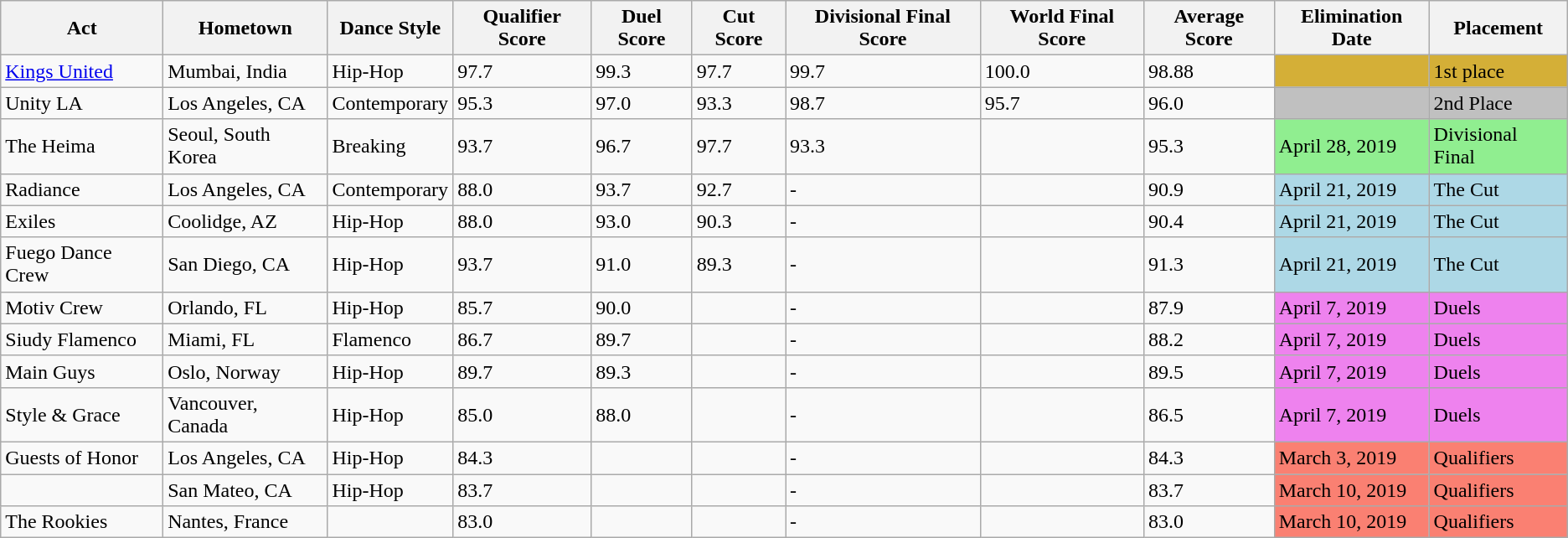<table class="wikitable sortable">
<tr>
<th>Act</th>
<th>Hometown</th>
<th>Dance Style</th>
<th>Qualifier Score</th>
<th>Duel Score</th>
<th>Cut Score</th>
<th>Divisional Final Score</th>
<th>World Final Score</th>
<th>Average Score</th>
<th>Elimination Date</th>
<th>Placement</th>
</tr>
<tr>
<td><a href='#'>Kings United</a></td>
<td>Mumbai, India</td>
<td>Hip-Hop</td>
<td>97.7</td>
<td>99.3</td>
<td>97.7</td>
<td>99.7</td>
<td>100.0</td>
<td>98.88</td>
<td bgcolor=#D4AF37></td>
<td bgcolor=#D4AF37>1st place</td>
</tr>
<tr>
<td>Unity LA</td>
<td>Los Angeles, CA</td>
<td>Contemporary</td>
<td>95.3</td>
<td>97.0</td>
<td>93.3</td>
<td>98.7</td>
<td>95.7</td>
<td>96.0</td>
<td bgcolor=#C0C0C0></td>
<td bgcolor=#C0C0C0>2nd Place</td>
</tr>
<tr>
<td>The Heima</td>
<td>Seoul, South Korea</td>
<td>Breaking</td>
<td>93.7</td>
<td>96.7</td>
<td>97.7</td>
<td>93.3</td>
<td></td>
<td>95.3</td>
<td bgcolor=lightgreen>April 28, 2019</td>
<td bgcolor=lightgreen>Divisional Final</td>
</tr>
<tr>
<td>Radiance</td>
<td>Los Angeles, CA</td>
<td>Contemporary</td>
<td>88.0</td>
<td>93.7</td>
<td>92.7</td>
<td>-</td>
<td></td>
<td>90.9</td>
<td bgcolor=lightblue>April 21, 2019</td>
<td bgcolor=lightblue>The Cut</td>
</tr>
<tr>
<td>Exiles</td>
<td>Coolidge, AZ</td>
<td>Hip-Hop</td>
<td>88.0</td>
<td>93.0</td>
<td>90.3</td>
<td>-</td>
<td></td>
<td>90.4</td>
<td bgcolor=lightblue>April 21, 2019</td>
<td bgcolor=lightblue>The Cut</td>
</tr>
<tr>
<td>Fuego Dance Crew</td>
<td>San Diego, CA</td>
<td>Hip-Hop</td>
<td>93.7</td>
<td>91.0</td>
<td>89.3</td>
<td>-</td>
<td></td>
<td>91.3</td>
<td bgcolor=lightblue>April 21, 2019</td>
<td bgcolor=lightblue>The Cut</td>
</tr>
<tr>
<td>Motiv Crew</td>
<td>Orlando, FL</td>
<td>Hip-Hop</td>
<td>85.7</td>
<td>90.0</td>
<td></td>
<td>-</td>
<td></td>
<td>87.9</td>
<td bgcolor=violet>April 7, 2019</td>
<td bgcolor=violet>Duels</td>
</tr>
<tr>
<td>Siudy Flamenco</td>
<td>Miami, FL</td>
<td>Flamenco</td>
<td>86.7</td>
<td>89.7</td>
<td></td>
<td>-</td>
<td></td>
<td>88.2</td>
<td bgcolor=violet>April 7, 2019</td>
<td bgcolor=violet>Duels</td>
</tr>
<tr>
<td>Main Guys</td>
<td>Oslo, Norway</td>
<td>Hip-Hop</td>
<td>89.7</td>
<td>89.3</td>
<td></td>
<td>-</td>
<td></td>
<td>89.5</td>
<td bgcolor=violet>April 7, 2019</td>
<td bgcolor=violet>Duels</td>
</tr>
<tr>
<td>Style & Grace</td>
<td>Vancouver, Canada</td>
<td>Hip-Hop</td>
<td>85.0</td>
<td>88.0</td>
<td></td>
<td>-</td>
<td></td>
<td>86.5</td>
<td bgcolor=violet>April 7, 2019</td>
<td bgcolor=violet>Duels</td>
</tr>
<tr>
<td>Guests of Honor</td>
<td>Los Angeles, CA</td>
<td>Hip-Hop</td>
<td>84.3</td>
<td></td>
<td></td>
<td>-</td>
<td></td>
<td>84.3</td>
<td bgcolor=salmon>March 3, 2019</td>
<td bgcolor=salmon>Qualifiers</td>
</tr>
<tr>
<td></td>
<td>San Mateo, CA</td>
<td>Hip-Hop</td>
<td>83.7</td>
<td></td>
<td></td>
<td>-</td>
<td></td>
<td>83.7</td>
<td bgcolor=salmon>March 10, 2019</td>
<td bgcolor=salmon>Qualifiers</td>
</tr>
<tr>
<td>The Rookies</td>
<td>Nantes, France</td>
<td></td>
<td>83.0</td>
<td></td>
<td></td>
<td>-</td>
<td></td>
<td>83.0</td>
<td bgcolor=salmon>March 10, 2019</td>
<td bgcolor=salmon>Qualifiers</td>
</tr>
</table>
